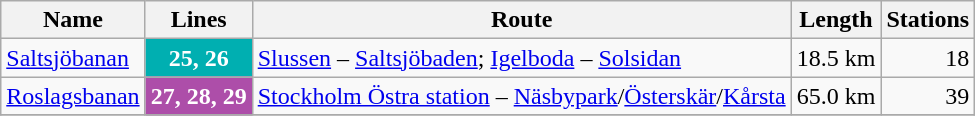<table class="wikitable">
<tr>
<th>Name</th>
<th>Lines</th>
<th>Route</th>
<th>Length</th>
<th>Stations</th>
</tr>
<tr>
<td><a href='#'>Saltsjöbanan</a></td>
<td style="background: #00afb1; color: white;" align="center"><strong>25, 26</strong></td>
<td><a href='#'>Slussen</a> – <a href='#'>Saltsjöbaden</a>; <a href='#'>Igelboda</a> – <a href='#'>Solsidan</a></td>
<td align="right">18.5 km</td>
<td align="right">18</td>
</tr>
<tr>
<td><a href='#'>Roslagsbanan</a></td>
<td style="background: #ad4ea9; color: white;" align="center"><strong>27, 28, 29</strong></td>
<td><a href='#'>Stockholm Östra station</a> – <a href='#'>Näsbypark</a>/<a href='#'>Österskär</a>/<a href='#'>Kårsta</a></td>
<td align="right">65.0 km</td>
<td align="right">39</td>
</tr>
<tr>
</tr>
</table>
